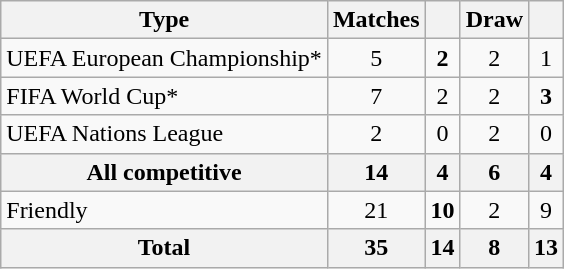<table class=wikitable>
<tr>
<th>Type</th>
<th>Matches</th>
<th></th>
<th>Draw</th>
<th></th>
</tr>
<tr>
<td>UEFA European Championship*</td>
<td align=center>5</td>
<td align=center><strong>2</strong></td>
<td align=center>2</td>
<td align=center>1</td>
</tr>
<tr>
<td>FIFA World Cup*</td>
<td align=center>7</td>
<td align=center>2</td>
<td align=center>2</td>
<td align=center><strong>3</strong></td>
</tr>
<tr>
<td>UEFA Nations League</td>
<td align=center>2</td>
<td align=center>0</td>
<td align=center>2</td>
<td align=center>0</td>
</tr>
<tr>
<th>All competitive</th>
<th align=center>14</th>
<th align=center>4</th>
<th align=center>6</th>
<th align=center>4</th>
</tr>
<tr>
<td>Friendly</td>
<td align=center>21</td>
<td align=center><strong>10</strong></td>
<td align=center>2</td>
<td align=center>9</td>
</tr>
<tr>
<th>Total</th>
<th align=center>35</th>
<th align=center>14</th>
<th align=center>8</th>
<th align=center>13</th>
</tr>
</table>
